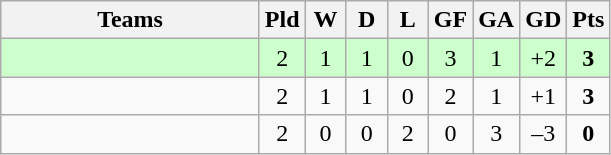<table class="wikitable" style="text-align: center;">
<tr>
<th width=165>Teams</th>
<th width=20>Pld</th>
<th width=20>W</th>
<th width=20>D</th>
<th width=20>L</th>
<th width=20>GF</th>
<th width=20>GA</th>
<th width=20>GD</th>
<th width=20>Pts</th>
</tr>
<tr align=center style="background:#ccffcc;">
<td style="text-align:left;"></td>
<td>2</td>
<td>1</td>
<td>1</td>
<td>0</td>
<td>3</td>
<td>1</td>
<td>+2</td>
<td><strong>3</strong></td>
</tr>
<tr align=center>
<td style="text-align:left;"></td>
<td>2</td>
<td>1</td>
<td>1</td>
<td>0</td>
<td>2</td>
<td>1</td>
<td>+1</td>
<td><strong>3</strong></td>
</tr>
<tr align=center>
<td style="text-align:left;"></td>
<td>2</td>
<td>0</td>
<td>0</td>
<td>2</td>
<td>0</td>
<td>3</td>
<td>–3</td>
<td><strong>0</strong></td>
</tr>
</table>
